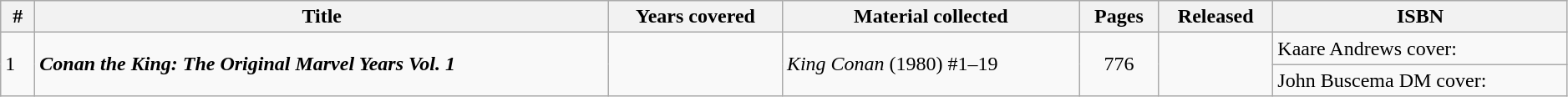<table class="wikitable sortable" width=99%>
<tr>
<th class="unsortable" width=20px>#</th>
<th>Title</th>
<th>Years covered</th>
<th class="unsortable">Material collected</th>
<th>Pages</th>
<th>Released</th>
<th class="unsortable">ISBN</th>
</tr>
<tr>
<td rowspan=2>1</td>
<td rowspan=2><strong><em>Conan the King: The Original Marvel Years Vol. 1</em></strong></td>
<td rowspan=2></td>
<td rowspan=2><em>King Conan</em> (1980) #1–19</td>
<td style="text-align: center;" rowspan=2>776</td>
<td rowspan=2></td>
<td>Kaare Andrews cover: </td>
</tr>
<tr>
<td>John Buscema DM cover: </td>
</tr>
</table>
